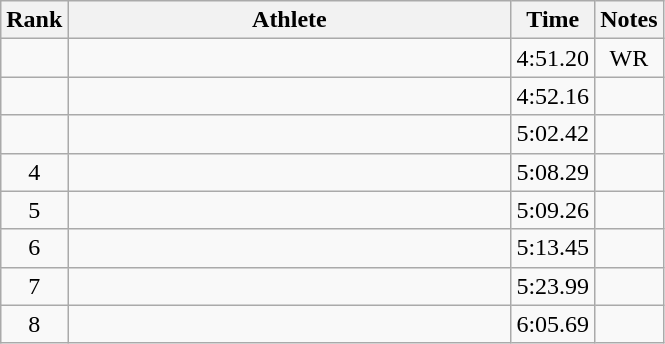<table class="wikitable" style="text-align:center">
<tr>
<th>Rank</th>
<th Style="width:18em">Athlete</th>
<th>Time</th>
<th>Notes</th>
</tr>
<tr>
<td></td>
<td style="text-align:left"></td>
<td>4:51.20</td>
<td>WR</td>
</tr>
<tr>
<td></td>
<td style="text-align:left"></td>
<td>4:52.16</td>
<td></td>
</tr>
<tr>
<td></td>
<td style="text-align:left"></td>
<td>5:02.42</td>
<td></td>
</tr>
<tr>
<td>4</td>
<td style="text-align:left"></td>
<td>5:08.29</td>
<td></td>
</tr>
<tr>
<td>5</td>
<td style="text-align:left"></td>
<td>5:09.26</td>
<td></td>
</tr>
<tr>
<td>6</td>
<td style="text-align:left"></td>
<td>5:13.45</td>
<td></td>
</tr>
<tr>
<td>7</td>
<td style="text-align:left"></td>
<td>5:23.99</td>
<td></td>
</tr>
<tr>
<td>8</td>
<td style="text-align:left"></td>
<td>6:05.69</td>
<td></td>
</tr>
</table>
